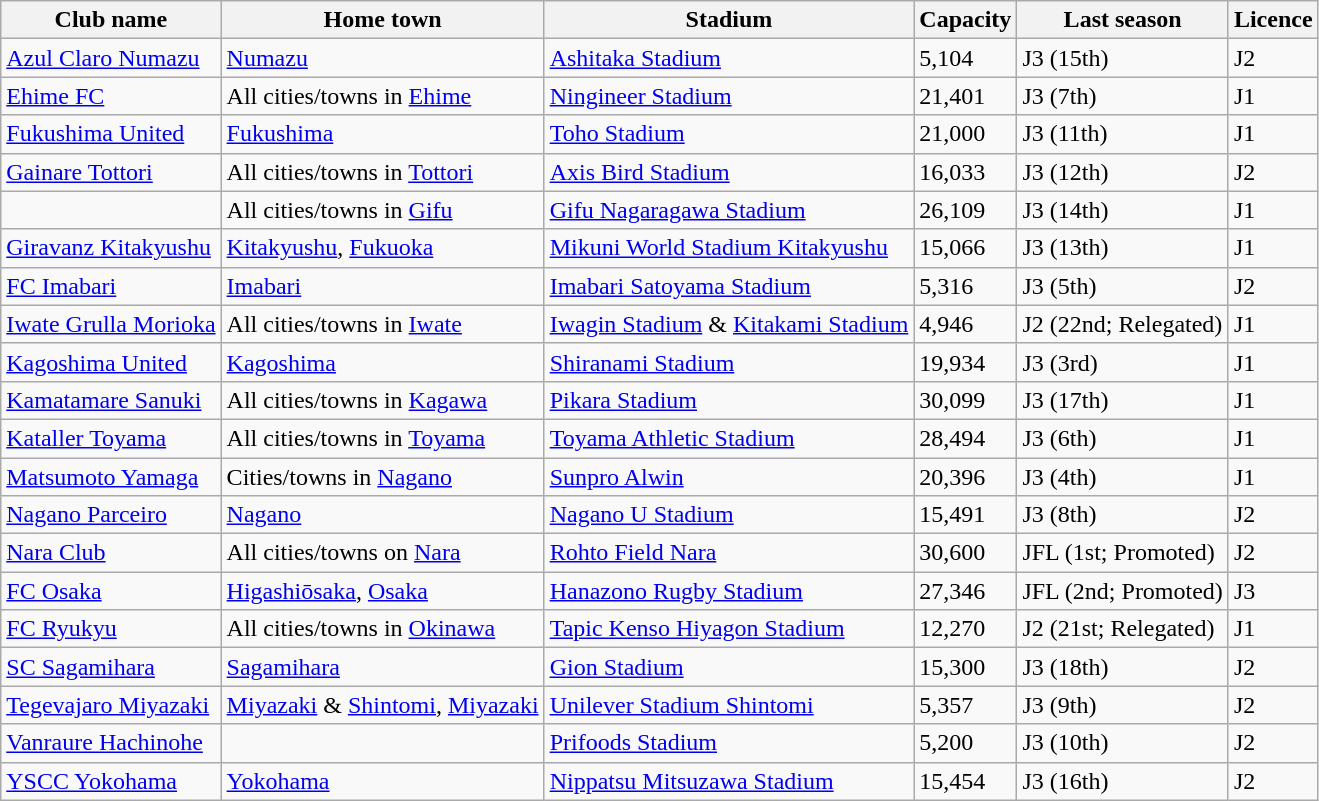<table class="wikitable sortable">
<tr>
<th>Club name</th>
<th>Home town</th>
<th>Stadium</th>
<th>Capacity</th>
<th>Last season</th>
<th>Licence</th>
</tr>
<tr>
<td><a href='#'>Azul Claro Numazu</a></td>
<td><a href='#'>Numazu</a></td>
<td><a href='#'>Ashitaka Stadium</a></td>
<td>5,104</td>
<td>J3 (15th)</td>
<td>J2</td>
</tr>
<tr>
<td><a href='#'>Ehime FC</a></td>
<td>All cities/towns in <a href='#'>Ehime</a></td>
<td><a href='#'>Ningineer Stadium</a></td>
<td>21,401</td>
<td>J3 (7th)</td>
<td>J1</td>
</tr>
<tr>
<td><a href='#'>Fukushima United</a></td>
<td><a href='#'>Fukushima</a></td>
<td><a href='#'>Toho Stadium</a></td>
<td>21,000</td>
<td>J3 (11th)</td>
<td>J1</td>
</tr>
<tr>
<td><a href='#'>Gainare Tottori</a></td>
<td>All cities/towns in <a href='#'>Tottori</a></td>
<td><a href='#'>Axis Bird Stadium</a></td>
<td>16,033</td>
<td>J3 (12th)</td>
<td>J2</td>
</tr>
<tr>
<td></td>
<td>All cities/towns in <a href='#'>Gifu</a></td>
<td><a href='#'>Gifu Nagaragawa Stadium</a></td>
<td>26,109</td>
<td>J3 (14th)</td>
<td>J1</td>
</tr>
<tr>
<td><a href='#'>Giravanz Kitakyushu</a></td>
<td><a href='#'>Kitakyushu</a>, <a href='#'>Fukuoka</a></td>
<td><a href='#'>Mikuni World Stadium Kitakyushu</a></td>
<td>15,066</td>
<td>J3 (13th)</td>
<td>J1</td>
</tr>
<tr>
<td><a href='#'>FC Imabari</a></td>
<td><a href='#'>Imabari</a></td>
<td><a href='#'>Imabari Satoyama Stadium</a></td>
<td>5,316</td>
<td>J3 (5th)</td>
<td>J2</td>
</tr>
<tr>
<td><a href='#'>Iwate Grulla Morioka</a></td>
<td>All cities/towns in <a href='#'>Iwate</a></td>
<td><a href='#'>Iwagin Stadium</a> & <a href='#'>Kitakami Stadium</a></td>
<td>4,946</td>
<td> J2 (22nd; Relegated)</td>
<td>J1</td>
</tr>
<tr>
<td><a href='#'>Kagoshima United</a></td>
<td><a href='#'>Kagoshima</a></td>
<td><a href='#'>Shiranami Stadium</a></td>
<td>19,934</td>
<td>J3 (3rd)</td>
<td>J1</td>
</tr>
<tr>
<td><a href='#'>Kamatamare Sanuki</a></td>
<td>All cities/towns in <a href='#'>Kagawa</a></td>
<td><a href='#'>Pikara Stadium</a></td>
<td>30,099</td>
<td>J3 (17th)</td>
<td>J1</td>
</tr>
<tr>
<td><a href='#'>Kataller Toyama</a></td>
<td>All cities/towns in <a href='#'>Toyama</a></td>
<td><a href='#'>Toyama Athletic Stadium</a></td>
<td>28,494</td>
<td>J3 (6th)</td>
<td>J1</td>
</tr>
<tr>
<td><a href='#'>Matsumoto Yamaga</a></td>
<td>Cities/towns in <a href='#'>Nagano</a></td>
<td><a href='#'>Sunpro Alwin</a></td>
<td>20,396</td>
<td>J3 (4th)</td>
<td>J1</td>
</tr>
<tr>
<td><a href='#'>Nagano Parceiro</a></td>
<td><a href='#'>Nagano</a></td>
<td><a href='#'>Nagano U Stadium</a></td>
<td>15,491</td>
<td>J3 (8th)</td>
<td>J2</td>
</tr>
<tr>
<td><a href='#'>Nara Club</a></td>
<td>All cities/towns on <a href='#'>Nara</a></td>
<td><a href='#'>Rohto Field Nara</a></td>
<td>30,600</td>
<td> JFL (1st; Promoted)</td>
<td>J2</td>
</tr>
<tr>
<td><a href='#'>FC Osaka</a></td>
<td><a href='#'>Higashiōsaka</a>, <a href='#'>Osaka</a></td>
<td><a href='#'>Hanazono Rugby Stadium</a></td>
<td>27,346</td>
<td> JFL (2nd; Promoted)</td>
<td>J3</td>
</tr>
<tr>
<td><a href='#'>FC Ryukyu</a></td>
<td>All cities/towns in <a href='#'>Okinawa</a></td>
<td><a href='#'>Tapic Kenso Hiyagon Stadium</a></td>
<td>12,270</td>
<td> J2 (21st; Relegated)</td>
<td>J1</td>
</tr>
<tr>
<td><a href='#'>SC Sagamihara</a></td>
<td><a href='#'>Sagamihara</a></td>
<td><a href='#'>Gion Stadium</a></td>
<td>15,300</td>
<td>J3 (18th)</td>
<td>J2</td>
</tr>
<tr>
<td><a href='#'>Tegevajaro Miyazaki</a></td>
<td><a href='#'>Miyazaki</a> & <a href='#'>Shintomi</a>, <a href='#'>Miyazaki</a></td>
<td><a href='#'>Unilever Stadium Shintomi</a></td>
<td>5,357</td>
<td>J3 (9th)</td>
<td>J2</td>
</tr>
<tr>
<td><a href='#'>Vanraure Hachinohe</a></td>
<td></td>
<td><a href='#'>Prifoods Stadium</a></td>
<td>5,200</td>
<td>J3 (10th)</td>
<td>J2</td>
</tr>
<tr>
<td><a href='#'>YSCC Yokohama</a></td>
<td><a href='#'>Yokohama</a></td>
<td><a href='#'>Nippatsu Mitsuzawa Stadium</a></td>
<td>15,454</td>
<td>J3 (16th)</td>
<td>J2</td>
</tr>
</table>
